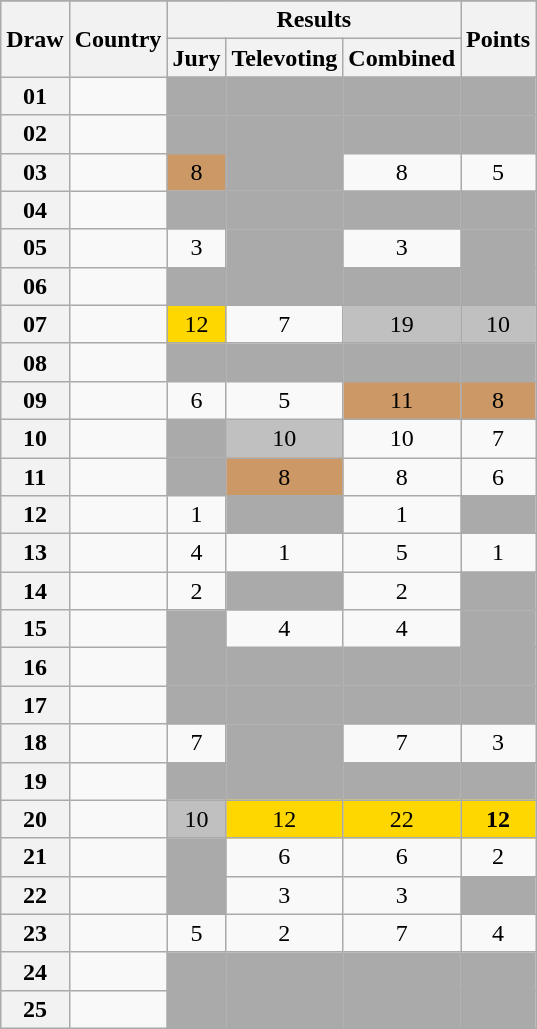<table class="sortable wikitable collapsible plainrowheaders" style="text-align:center;">
<tr>
</tr>
<tr>
<th scope="col" rowspan="2">Draw</th>
<th scope="col" rowspan="2">Country</th>
<th scope="col" colspan="3">Results</th>
<th scope="col" rowspan="2">Points</th>
</tr>
<tr>
<th scope="col">Jury</th>
<th scope="col">Televoting</th>
<th scope="col">Combined</th>
</tr>
<tr>
<th scope="row" style="text-align:center;">01</th>
<td style="text-align:left;"></td>
<td style="background:#AAAAAA;"></td>
<td style="background:#AAAAAA;"></td>
<td style="background:#AAAAAA;"></td>
<td style="background:#AAAAAA;"></td>
</tr>
<tr class="sortbottom">
<th scope="row" style="text-align:center;">02</th>
<td style="text-align:left;"></td>
<td style="background:#AAAAAA;"></td>
<td style="background:#AAAAAA;"></td>
<td style="background:#AAAAAA;"></td>
<td style="background:#AAAAAA;"></td>
</tr>
<tr>
<th scope="row" style="text-align:center;">03</th>
<td style="text-align:left;"></td>
<td style="background:#CC9966;">8</td>
<td style="background:#AAAAAA;"></td>
<td>8</td>
<td>5</td>
</tr>
<tr>
<th scope="row" style="text-align:center;">04</th>
<td style="text-align:left;"></td>
<td style="background:#AAAAAA;"></td>
<td style="background:#AAAAAA;"></td>
<td style="background:#AAAAAA;"></td>
<td style="background:#AAAAAA;"></td>
</tr>
<tr>
<th scope="row" style="text-align:center;">05</th>
<td style="text-align:left;"></td>
<td>3</td>
<td style="background:#AAAAAA;"></td>
<td>3</td>
<td style="background:#AAAAAA;"></td>
</tr>
<tr>
<th scope="row" style="text-align:center;">06</th>
<td style="text-align:left;"></td>
<td style="background:#AAAAAA;"></td>
<td style="background:#AAAAAA;"></td>
<td style="background:#AAAAAA;"></td>
<td style="background:#AAAAAA;"></td>
</tr>
<tr>
<th scope="row" style="text-align:center;">07</th>
<td style="text-align:left;"></td>
<td style="background:gold;">12</td>
<td>7</td>
<td style="background:silver;">19</td>
<td style="background:silver;">10</td>
</tr>
<tr>
<th scope="row" style="text-align:center;">08</th>
<td style="text-align:left;"></td>
<td style="background:#AAAAAA;"></td>
<td style="background:#AAAAAA;"></td>
<td style="background:#AAAAAA;"></td>
<td style="background:#AAAAAA;"></td>
</tr>
<tr>
<th scope="row" style="text-align:center;">09</th>
<td style="text-align:left;"></td>
<td>6</td>
<td>5</td>
<td style="background:#CC9966;">11</td>
<td style="background:#CC9966;">8</td>
</tr>
<tr>
<th scope="row" style="text-align:center;">10</th>
<td style="text-align:left;"></td>
<td style="background:#AAAAAA;"></td>
<td style="background:silver;">10</td>
<td>10</td>
<td>7</td>
</tr>
<tr>
<th scope="row" style="text-align:center;">11</th>
<td style="text-align:left;"></td>
<td style="background:#AAAAAA;"></td>
<td style="background:#CC9966;">8</td>
<td>8</td>
<td>6</td>
</tr>
<tr>
<th scope="row" style="text-align:center;">12</th>
<td style="text-align:left;"></td>
<td>1</td>
<td style="background:#AAAAAA;"></td>
<td>1</td>
<td style="background:#AAAAAA;"></td>
</tr>
<tr>
<th scope="row" style="text-align:center;">13</th>
<td style="text-align:left;"></td>
<td>4</td>
<td>1</td>
<td>5</td>
<td>1</td>
</tr>
<tr>
<th scope="row" style="text-align:center;">14</th>
<td style="text-align:left;"></td>
<td>2</td>
<td style="background:#AAAAAA;"></td>
<td>2</td>
<td style="background:#AAAAAA;"></td>
</tr>
<tr>
<th scope="row" style="text-align:center;">15</th>
<td style="text-align:left;"></td>
<td style="background:#AAAAAA;"></td>
<td>4</td>
<td>4</td>
<td style="background:#AAAAAA;"></td>
</tr>
<tr>
<th scope="row" style="text-align:center;">16</th>
<td style="text-align:left;"></td>
<td style="background:#AAAAAA;"></td>
<td style="background:#AAAAAA;"></td>
<td style="background:#AAAAAA;"></td>
<td style="background:#AAAAAA;"></td>
</tr>
<tr>
<th scope="row" style="text-align:center;">17</th>
<td style="text-align:left;"></td>
<td style="background:#AAAAAA;"></td>
<td style="background:#AAAAAA;"></td>
<td style="background:#AAAAAA;"></td>
<td style="background:#AAAAAA;"></td>
</tr>
<tr>
<th scope="row" style="text-align:center;">18</th>
<td style="text-align:left;"></td>
<td>7</td>
<td style="background:#AAAAAA;"></td>
<td>7</td>
<td>3</td>
</tr>
<tr>
<th scope="row" style="text-align:center;">19</th>
<td style="text-align:left;"></td>
<td style="background:#AAAAAA;"></td>
<td style="background:#AAAAAA;"></td>
<td style="background:#AAAAAA;"></td>
<td style="background:#AAAAAA;"></td>
</tr>
<tr>
<th scope="row" style="text-align:center;">20</th>
<td style="text-align:left;"></td>
<td style="background:silver;">10</td>
<td style="background:gold;">12</td>
<td style="background:gold;">22</td>
<td style="background:gold;"><strong>12</strong></td>
</tr>
<tr>
<th scope="row" style="text-align:center;">21</th>
<td style="text-align:left;"></td>
<td style="background:#AAAAAA;"></td>
<td>6</td>
<td>6</td>
<td>2</td>
</tr>
<tr>
<th scope="row" style="text-align:center;">22</th>
<td style="text-align:left;"></td>
<td style="background:#AAAAAA;"></td>
<td>3</td>
<td>3</td>
<td style="background:#AAAAAA;"></td>
</tr>
<tr>
<th scope="row" style="text-align:center;">23</th>
<td style="text-align:left;"></td>
<td>5</td>
<td>2</td>
<td>7</td>
<td>4</td>
</tr>
<tr>
<th scope="row" style="text-align:center;">24</th>
<td style="text-align:left;"></td>
<td style="background:#AAAAAA;"></td>
<td style="background:#AAAAAA;"></td>
<td style="background:#AAAAAA;"></td>
<td style="background:#AAAAAA;"></td>
</tr>
<tr>
<th scope="row" style="text-align:center;">25</th>
<td style="text-align:left;"></td>
<td style="background:#AAAAAA;"></td>
<td style="background:#AAAAAA;"></td>
<td style="background:#AAAAAA;"></td>
<td style="background:#AAAAAA;"></td>
</tr>
</table>
